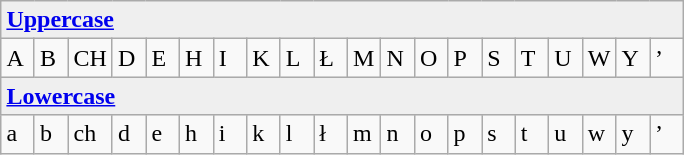<table class="wikitable" style="margin:1em auto;" style=text-align:center>
<tr>
<td bgcolor="#EFEFEF" colspan="20"><strong><a href='#'>Uppercase</a></strong></td>
</tr>
<tr>
<td width=15>A</td>
<td width=15>B</td>
<td width=15>CH</td>
<td width=15>D</td>
<td width=15>E</td>
<td width=15>H</td>
<td width=15>I</td>
<td width=15>K</td>
<td width=15>L</td>
<td width=15>Ł</td>
<td width=15>M</td>
<td width=15>N</td>
<td width=15>O</td>
<td width=15>P</td>
<td width=15>S</td>
<td width=15>T</td>
<td width=15>U</td>
<td width=15>W</td>
<td width=15>Y</td>
<td width=15>’</td>
</tr>
<tr>
<td bgcolor="#EFEFEF" colspan="20"><strong><a href='#'>Lowercase</a></strong></td>
</tr>
<tr>
<td>a</td>
<td>b</td>
<td>ch</td>
<td>d</td>
<td>e</td>
<td>h</td>
<td>i</td>
<td>k</td>
<td>l</td>
<td>ł</td>
<td>m</td>
<td>n</td>
<td>o</td>
<td>p</td>
<td>s</td>
<td>t</td>
<td>u</td>
<td>w</td>
<td>y</td>
<td>’</td>
</tr>
</table>
